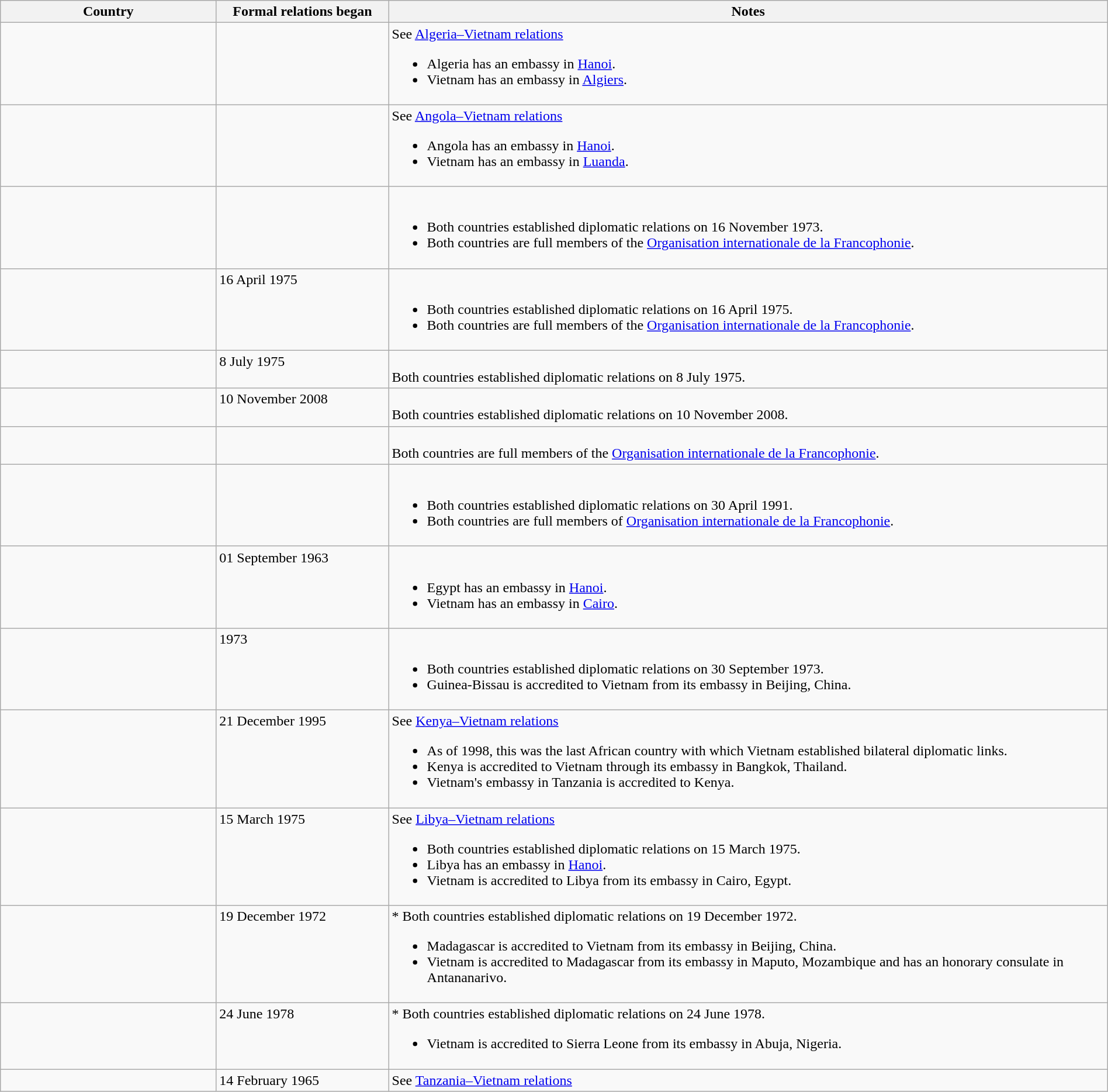<table class="wikitable sortable" style="width:100%; margin:auto;">
<tr>
<th style="width:15%;">Country</th>
<th style="width:12%;">Formal relations began</th>
<th style="width:50%;">Notes</th>
</tr>
<tr valign="top">
<td></td>
<td></td>
<td>See <a href='#'>Algeria–Vietnam relations</a><br><ul><li>Algeria has an embassy in <a href='#'>Hanoi</a>.</li><li>Vietnam has an embassy in <a href='#'>Algiers</a>.</li></ul></td>
</tr>
<tr valign="top">
<td></td>
<td></td>
<td>See <a href='#'>Angola–Vietnam relations</a><br><ul><li>Angola has an embassy in <a href='#'>Hanoi</a>.</li><li>Vietnam has an embassy in <a href='#'>Luanda</a>.</li></ul></td>
</tr>
<tr valign="top">
<td></td>
<td></td>
<td><br><ul><li>Both countries established diplomatic relations on 16 November 1973.</li><li>Both countries are full members of the <a href='#'>Organisation internationale de la Francophonie</a>.</li></ul></td>
</tr>
<tr valign="top">
<td></td>
<td>16 April 1975</td>
<td><br><ul><li>Both countries established diplomatic relations on 16 April 1975.</li><li>Both countries are full members of the <a href='#'>Organisation internationale de la Francophonie</a>.</li></ul></td>
</tr>
<tr valign="top">
<td></td>
<td>8 July 1975</td>
<td><br>Both countries established diplomatic relations on 8 July 1975.</td>
</tr>
<tr valign="top">
<td></td>
<td>10 November 2008</td>
<td><br>Both countries established diplomatic relations on 10 November 2008.</td>
</tr>
<tr valign="top">
<td></td>
<td></td>
<td><br>Both countries are full members of the <a href='#'>Organisation internationale de la Francophonie</a>.</td>
</tr>
<tr valign="top">
<td></td>
<td></td>
<td><br><ul><li>Both countries established diplomatic relations on 30 April 1991.</li><li>Both countries are full members of <a href='#'>Organisation internationale de la Francophonie</a>.</li></ul></td>
</tr>
<tr valign="top">
<td></td>
<td>01 September 1963</td>
<td><br><ul><li>Egypt has an embassy in <a href='#'>Hanoi</a>.</li><li>Vietnam has an embassy in <a href='#'>Cairo</a>.</li></ul></td>
</tr>
<tr valign="top">
<td></td>
<td>1973</td>
<td><br><ul><li>Both countries established diplomatic relations on 30 September 1973.</li><li>Guinea-Bissau is accredited to Vietnam from its embassy in Beijing, China.</li></ul></td>
</tr>
<tr valign="top">
<td></td>
<td>21 December 1995</td>
<td>See <a href='#'>Kenya–Vietnam relations</a><br><ul><li>As of 1998, this was the last African country with which Vietnam established bilateral diplomatic links.</li><li>Kenya is accredited to Vietnam through its embassy in Bangkok, Thailand.</li><li>Vietnam's embassy in Tanzania is accredited to Kenya.</li></ul></td>
</tr>
<tr valign="top">
<td></td>
<td>15 March 1975</td>
<td>See <a href='#'>Libya–Vietnam relations</a><br><ul><li>Both countries established diplomatic relations on 15 March 1975.</li><li>Libya has an embassy in <a href='#'>Hanoi</a>.</li><li>Vietnam is accredited to Libya from its embassy in Cairo, Egypt.</li></ul></td>
</tr>
<tr valign="top">
<td></td>
<td>19 December 1972</td>
<td>* Both countries established diplomatic relations on 19 December 1972.<br><ul><li>Madagascar is accredited to Vietnam from its embassy in Beijing, China.</li><li>Vietnam is accredited to Madagascar from its embassy in Maputo, Mozambique and has an honorary consulate in Antananarivo.</li></ul></td>
</tr>
<tr valign="top">
<td></td>
<td>24 June 1978</td>
<td>* Both countries established diplomatic relations on 24 June 1978.<br><ul><li>Vietnam is accredited to Sierra Leone from its embassy in Abuja, Nigeria.</li></ul></td>
</tr>
<tr valign="top">
<td></td>
<td> 14 February 1965</td>
<td>See <a href='#'>Tanzania–Vietnam relations</a></td>
</tr>
</table>
